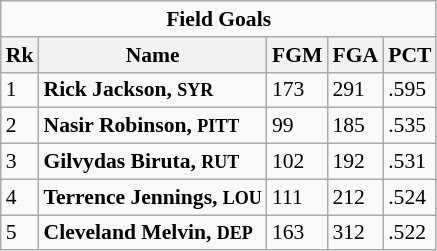<table class="wikitable" style="white-space:nowrap; font-size:90%;">
<tr>
<td colspan=5 style="text-align:center"><strong>Field Goals</strong></td>
</tr>
<tr>
<th>Rk</th>
<th>Name</th>
<th>FGM</th>
<th>FGA</th>
<th>PCT</th>
</tr>
<tr>
<td>1</td>
<td><strong>Rick Jackson, <small>SYR</small></strong></td>
<td>173</td>
<td>291</td>
<td>.595</td>
</tr>
<tr>
<td>2</td>
<td><strong>Nasir Robinson, <small>PITT</small></strong></td>
<td>99</td>
<td>185</td>
<td>.535</td>
</tr>
<tr>
<td>3</td>
<td><strong>Gilvydas Biruta, <small>RUT</small></strong></td>
<td>102</td>
<td>192</td>
<td>.531</td>
</tr>
<tr>
<td>4</td>
<td><strong>Terrence Jennings, <small>LOU</small></strong></td>
<td>111</td>
<td>212</td>
<td>.524</td>
</tr>
<tr>
<td>5</td>
<td><strong>Cleveland Melvin, <small>DEP</small></strong></td>
<td>163</td>
<td>312</td>
<td>.522</td>
</tr>
</table>
